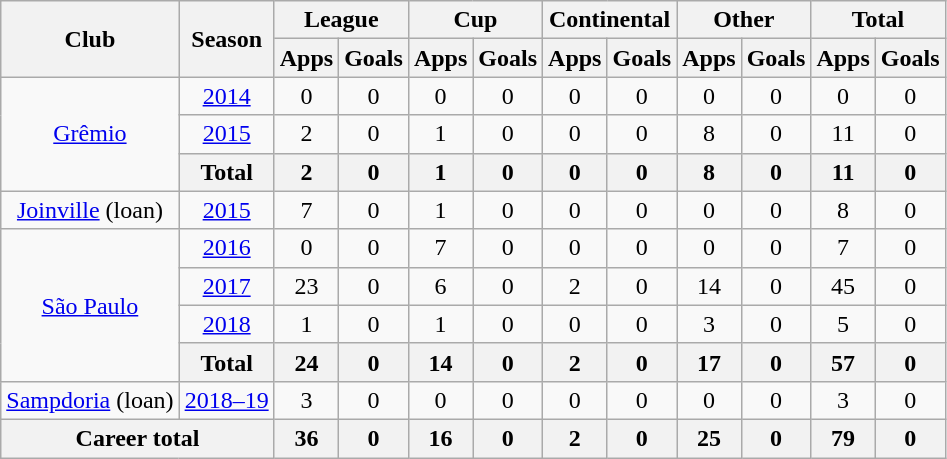<table class="wikitable" style="text-align: center">
<tr>
<th rowspan="2">Club</th>
<th rowspan="2">Season</th>
<th colspan="2">League</th>
<th colspan="2">Cup</th>
<th colspan="2">Continental</th>
<th colspan="2">Other</th>
<th colspan="2">Total</th>
</tr>
<tr>
<th>Apps</th>
<th>Goals</th>
<th>Apps</th>
<th>Goals</th>
<th>Apps</th>
<th>Goals</th>
<th>Apps</th>
<th>Goals</th>
<th>Apps</th>
<th>Goals</th>
</tr>
<tr>
<td rowspan="3"><a href='#'>Grêmio</a></td>
<td><a href='#'>2014</a></td>
<td>0</td>
<td>0</td>
<td>0</td>
<td>0</td>
<td>0</td>
<td>0</td>
<td>0</td>
<td>0</td>
<td>0</td>
<td>0</td>
</tr>
<tr>
<td><a href='#'>2015</a></td>
<td>2</td>
<td>0</td>
<td>1</td>
<td>0</td>
<td>0</td>
<td>0</td>
<td>8</td>
<td>0</td>
<td>11</td>
<td>0</td>
</tr>
<tr>
<th>Total</th>
<th>2</th>
<th>0</th>
<th>1</th>
<th>0</th>
<th>0</th>
<th>0</th>
<th>8</th>
<th>0</th>
<th>11</th>
<th>0</th>
</tr>
<tr>
<td><a href='#'>Joinville</a> (loan)</td>
<td><a href='#'>2015</a></td>
<td>7</td>
<td>0</td>
<td>1</td>
<td>0</td>
<td>0</td>
<td>0</td>
<td>0</td>
<td>0</td>
<td>8</td>
<td>0</td>
</tr>
<tr>
<td rowspan="4"><a href='#'>São Paulo</a></td>
<td><a href='#'>2016</a></td>
<td>0</td>
<td>0</td>
<td>7</td>
<td>0</td>
<td>0</td>
<td>0</td>
<td>0</td>
<td>0</td>
<td>7</td>
<td>0</td>
</tr>
<tr>
<td><a href='#'>2017</a></td>
<td>23</td>
<td>0</td>
<td>6</td>
<td>0</td>
<td>2</td>
<td>0</td>
<td>14</td>
<td>0</td>
<td>45</td>
<td>0</td>
</tr>
<tr>
<td><a href='#'>2018</a></td>
<td>1</td>
<td>0</td>
<td>1</td>
<td>0</td>
<td>0</td>
<td>0</td>
<td>3</td>
<td>0</td>
<td>5</td>
<td>0</td>
</tr>
<tr>
<th>Total</th>
<th>24</th>
<th>0</th>
<th>14</th>
<th>0</th>
<th>2</th>
<th>0</th>
<th>17</th>
<th>0</th>
<th>57</th>
<th>0</th>
</tr>
<tr>
<td><a href='#'>Sampdoria</a> (loan)</td>
<td><a href='#'>2018–19</a></td>
<td>3</td>
<td>0</td>
<td>0</td>
<td>0</td>
<td>0</td>
<td>0</td>
<td>0</td>
<td>0</td>
<td>3</td>
<td>0</td>
</tr>
<tr>
<th colspan="2">Career total</th>
<th>36</th>
<th>0</th>
<th>16</th>
<th>0</th>
<th>2</th>
<th>0</th>
<th>25</th>
<th>0</th>
<th>79</th>
<th>0</th>
</tr>
</table>
